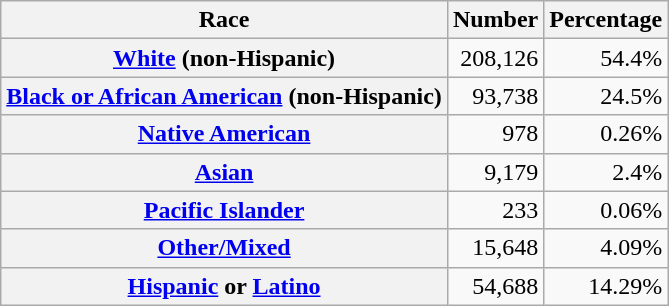<table class="wikitable" style="text-align:right">
<tr>
<th scope="col">Race</th>
<th scope="col">Number</th>
<th scope="col">Percentage</th>
</tr>
<tr>
<th scope="row"><a href='#'>White</a> (non-Hispanic)</th>
<td>208,126</td>
<td>54.4%</td>
</tr>
<tr>
<th scope="row"><a href='#'>Black or African American</a> (non-Hispanic)</th>
<td>93,738</td>
<td>24.5%</td>
</tr>
<tr>
<th scope="row"><a href='#'>Native American</a></th>
<td>978</td>
<td>0.26%</td>
</tr>
<tr>
<th scope="row"><a href='#'>Asian</a></th>
<td>9,179</td>
<td>2.4%</td>
</tr>
<tr>
<th scope="row"><a href='#'>Pacific Islander</a></th>
<td>233</td>
<td>0.06%</td>
</tr>
<tr>
<th scope="row"><a href='#'>Other/Mixed</a></th>
<td>15,648</td>
<td>4.09%</td>
</tr>
<tr>
<th scope="row"><a href='#'>Hispanic</a> or <a href='#'>Latino</a></th>
<td>54,688</td>
<td>14.29%</td>
</tr>
</table>
